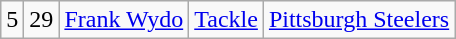<table class="wikitable" style="text-align:center">
<tr>
<td>5</td>
<td>29</td>
<td><a href='#'>Frank Wydo</a></td>
<td><a href='#'>Tackle</a></td>
<td><a href='#'>Pittsburgh Steelers</a></td>
</tr>
</table>
